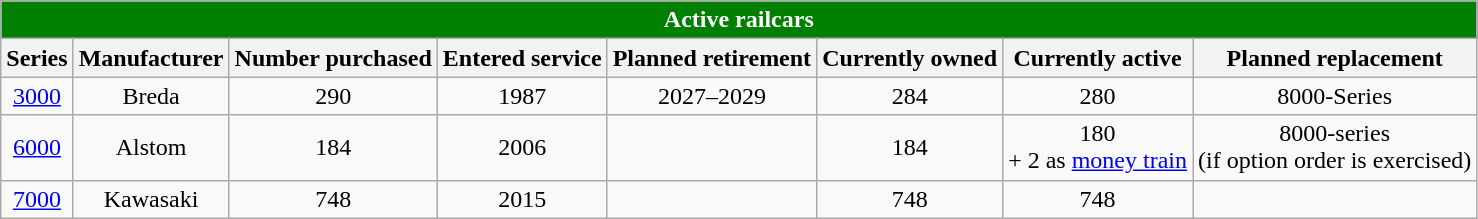<table class="wikitable sortable" style="text-align:center">
<tr>
<th colspan="8" style="color:white;background:green">Active railcars</th>
</tr>
<tr>
<th>Series</th>
<th>Manufacturer</th>
<th>Number purchased</th>
<th>Entered service</th>
<th>Planned retirement</th>
<th>Currently owned</th>
<th>Currently active</th>
<th>Planned replacement</th>
</tr>
<tr>
<td><a href='#'>3000</a></td>
<td>Breda</td>
<td>290</td>
<td>1987</td>
<td>2027–2029</td>
<td>284</td>
<td>280</td>
<td>8000-Series</td>
</tr>
<tr>
<td><a href='#'>6000</a></td>
<td>Alstom</td>
<td>184</td>
<td>2006</td>
<td></td>
<td>184</td>
<td>180<br>+ 2 as <a href='#'>money train</a></td>
<td>8000-series<br>(if option order is exercised)</td>
</tr>
<tr>
<td><a href='#'>7000</a></td>
<td>Kawasaki</td>
<td>748</td>
<td>2015</td>
<td></td>
<td>748</td>
<td>748</td>
<td></td>
</tr>
</table>
